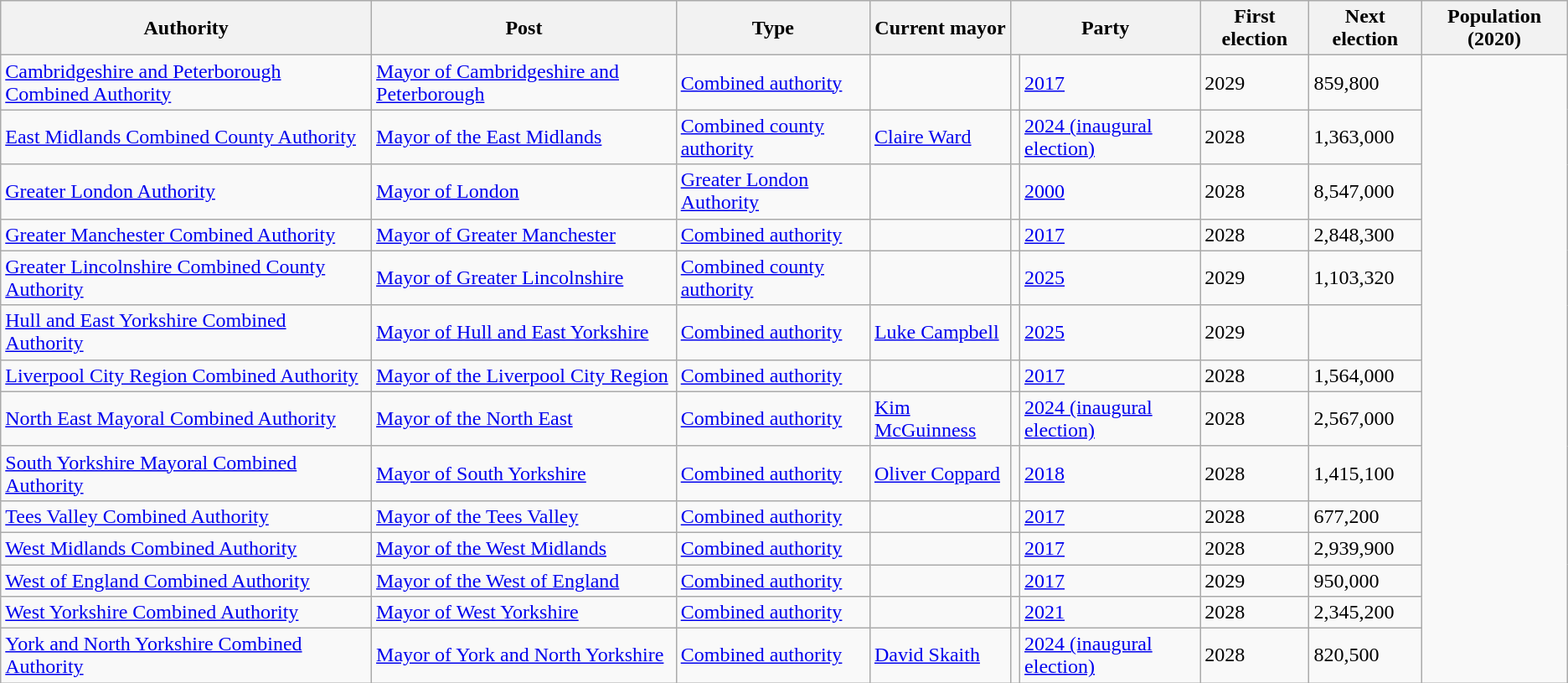<table class="wikitable sortable">
<tr>
<th>Authority</th>
<th>Post</th>
<th>Type</th>
<th>Current mayor</th>
<th colspan="2">Party</th>
<th>First election</th>
<th>Next election</th>
<th>Population (2020)</th>
</tr>
<tr>
<td><a href='#'>Cambridgeshire and Peterborough Combined Authority</a></td>
<td><a href='#'>Mayor of Cambridgeshire and Peterborough</a></td>
<td><a href='#'>Combined authority</a></td>
<td></td>
<td></td>
<td><a href='#'>2017</a></td>
<td>2029</td>
<td>859,800</td>
</tr>
<tr>
<td><a href='#'>East Midlands Combined County Authority</a></td>
<td><a href='#'>Mayor of the East Midlands</a></td>
<td><a href='#'>Combined county authority</a></td>
<td><a href='#'>Claire Ward</a></td>
<td></td>
<td><a href='#'>2024 (inaugural election)</a></td>
<td>2028</td>
<td>1,363,000</td>
</tr>
<tr>
<td><a href='#'>Greater London Authority</a></td>
<td><a href='#'>Mayor of London</a></td>
<td><a href='#'>Greater London Authority</a></td>
<td></td>
<td></td>
<td><a href='#'>2000</a></td>
<td>2028</td>
<td>8,547,000</td>
</tr>
<tr>
<td><a href='#'>Greater Manchester Combined Authority</a></td>
<td><a href='#'>Mayor of Greater Manchester</a></td>
<td><a href='#'>Combined authority</a></td>
<td></td>
<td></td>
<td><a href='#'>2017</a></td>
<td>2028</td>
<td>2,848,300</td>
</tr>
<tr>
<td><a href='#'>Greater Lincolnshire Combined County Authority</a></td>
<td><a href='#'>Mayor of Greater Lincolnshire</a></td>
<td><a href='#'>Combined county authority</a></td>
<td></td>
<td></td>
<td><a href='#'>2025</a></td>
<td>2029</td>
<td>1,103,320</td>
</tr>
<tr>
<td><a href='#'>Hull and East Yorkshire Combined Authority</a></td>
<td><a href='#'>Mayor of Hull and East Yorkshire</a></td>
<td><a href='#'>Combined authority</a></td>
<td><a href='#'>Luke Campbell</a></td>
<td></td>
<td><a href='#'>2025</a></td>
<td>2029</td>
<td></td>
</tr>
<tr>
<td><a href='#'>Liverpool City Region Combined Authority</a></td>
<td><a href='#'>Mayor of the Liverpool City Region</a></td>
<td><a href='#'>Combined authority</a></td>
<td></td>
<td></td>
<td><a href='#'>2017</a></td>
<td>2028</td>
<td>1,564,000</td>
</tr>
<tr>
<td><a href='#'>North East Mayoral Combined Authority</a></td>
<td><a href='#'>Mayor of the North East</a></td>
<td><a href='#'>Combined authority</a></td>
<td><a href='#'>Kim McGuinness</a></td>
<td></td>
<td><a href='#'>2024 (inaugural election)</a></td>
<td>2028</td>
<td>2,567,000</td>
</tr>
<tr>
<td><a href='#'>South Yorkshire Mayoral Combined Authority</a></td>
<td><a href='#'>Mayor of South Yorkshire</a></td>
<td><a href='#'>Combined authority</a></td>
<td><a href='#'>Oliver Coppard</a></td>
<td></td>
<td><a href='#'>2018</a></td>
<td>2028</td>
<td>1,415,100</td>
</tr>
<tr>
<td><a href='#'>Tees Valley Combined Authority</a></td>
<td><a href='#'>Mayor of the Tees Valley</a></td>
<td><a href='#'>Combined authority</a></td>
<td></td>
<td></td>
<td><a href='#'>2017</a></td>
<td>2028</td>
<td>677,200</td>
</tr>
<tr>
<td><a href='#'>West Midlands Combined Authority</a></td>
<td><a href='#'>Mayor of the West Midlands</a></td>
<td><a href='#'>Combined authority</a></td>
<td></td>
<td></td>
<td><a href='#'>2017</a></td>
<td>2028</td>
<td>2,939,900</td>
</tr>
<tr>
<td><a href='#'>West of England Combined Authority</a></td>
<td><a href='#'>Mayor of the West of England</a></td>
<td><a href='#'>Combined authority</a></td>
<td></td>
<td></td>
<td><a href='#'>2017</a></td>
<td>2029</td>
<td>950,000</td>
</tr>
<tr>
<td><a href='#'>West Yorkshire Combined Authority</a></td>
<td><a href='#'>Mayor of West Yorkshire</a></td>
<td><a href='#'>Combined authority</a></td>
<td></td>
<td></td>
<td><a href='#'>2021</a></td>
<td>2028</td>
<td>2,345,200</td>
</tr>
<tr>
<td><a href='#'>York and North Yorkshire Combined Authority</a></td>
<td><a href='#'>Mayor of York and North Yorkshire</a></td>
<td><a href='#'>Combined authority</a></td>
<td><a href='#'>David Skaith</a></td>
<td></td>
<td scope="row" style="text-align: left;"><a href='#'>2024 (inaugural election)</a></td>
<td>2028</td>
<td>820,500</td>
</tr>
</table>
